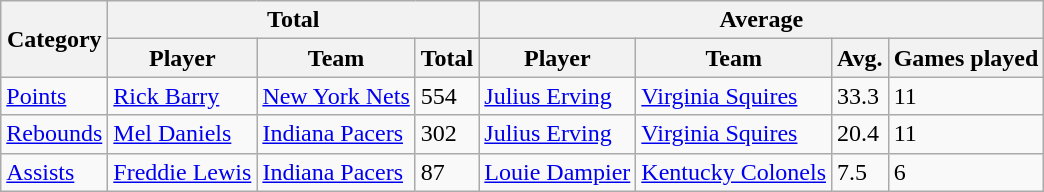<table class=wikitable style="text-align:left;">
<tr>
<th rowspan=2>Category</th>
<th colspan=3>Total</th>
<th colspan=4>Average</th>
</tr>
<tr>
<th>Player</th>
<th>Team</th>
<th>Total</th>
<th>Player</th>
<th>Team</th>
<th>Avg.</th>
<th>Games played</th>
</tr>
<tr>
<td><a href='#'>Points</a></td>
<td><a href='#'>Rick Barry</a></td>
<td><a href='#'>New York Nets</a></td>
<td>554</td>
<td><a href='#'>Julius Erving</a></td>
<td><a href='#'>Virginia Squires</a></td>
<td>33.3</td>
<td>11</td>
</tr>
<tr>
<td><a href='#'>Rebounds</a></td>
<td><a href='#'>Mel Daniels</a></td>
<td><a href='#'>Indiana Pacers</a></td>
<td>302</td>
<td><a href='#'>Julius Erving</a></td>
<td><a href='#'>Virginia Squires</a></td>
<td>20.4</td>
<td>11</td>
</tr>
<tr>
<td><a href='#'>Assists</a></td>
<td><a href='#'>Freddie Lewis</a></td>
<td><a href='#'>Indiana Pacers</a></td>
<td>87</td>
<td><a href='#'>Louie Dampier</a></td>
<td><a href='#'>Kentucky Colonels</a></td>
<td>7.5</td>
<td>6</td>
</tr>
</table>
